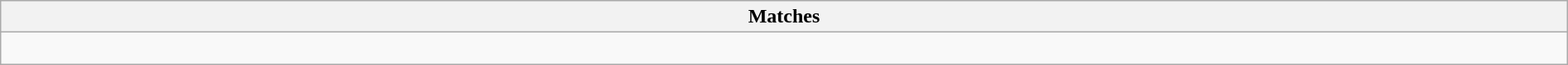<table class="wikitable collapsible collapsed" style="width:100%">
<tr>
<th>Matches</th>
</tr>
<tr>
<td><br>













</td>
</tr>
</table>
